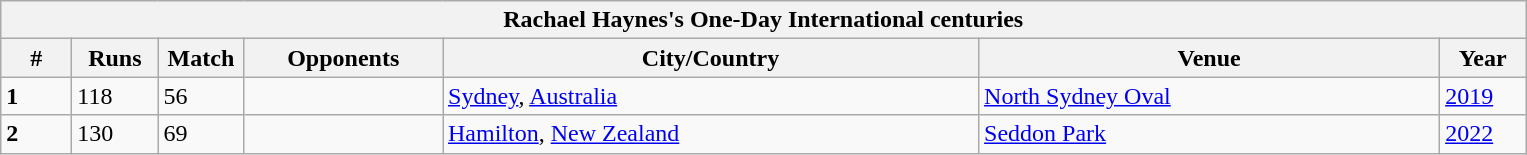<table class="wikitable">
<tr>
<th colspan="8">Rachael Haynes's One-Day International centuries</th>
</tr>
<tr>
<th style="width:40px;">#</th>
<th style="width:50px;">Runs</th>
<th style="width:50px;">Match</th>
<th style="width:125px;">Opponents</th>
<th style="width:350px;">City/Country</th>
<th style="width:300px;">Venue</th>
<th style="width:50px;">Year</th>
</tr>
<tr>
<td><strong>1</strong></td>
<td>118</td>
<td>56</td>
<td></td>
<td> <a href='#'>Sydney</a>, <a href='#'>Australia</a></td>
<td><a href='#'>North Sydney Oval</a></td>
<td><a href='#'>2019</a></td>
</tr>
<tr>
<td><strong>2</strong></td>
<td>130</td>
<td>69</td>
<td></td>
<td> <a href='#'>Hamilton</a>, <a href='#'>New Zealand</a></td>
<td><a href='#'>Seddon Park</a></td>
<td><a href='#'>2022</a></td>
</tr>
</table>
